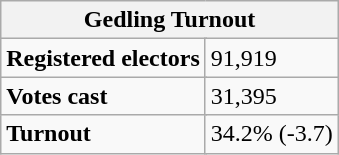<table class="wikitable" border="1">
<tr>
<th colspan="5">Gedling Turnout</th>
</tr>
<tr>
<td colspan="2"><strong>Registered electors</strong></td>
<td colspan="3">91,919</td>
</tr>
<tr>
<td colspan="2"><strong>Votes cast</strong></td>
<td colspan="3">31,395</td>
</tr>
<tr>
<td colspan="2"><strong>Turnout</strong></td>
<td colspan="3">34.2% (-3.7)</td>
</tr>
</table>
